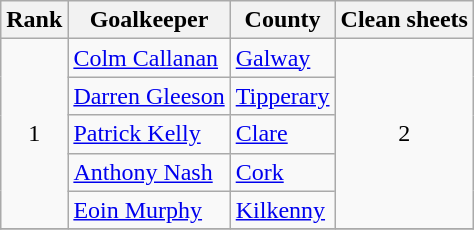<table class="wikitable">
<tr>
<th>Rank</th>
<th>Goalkeeper</th>
<th>County</th>
<th>Clean sheets</th>
</tr>
<tr>
<td rowspan=5 align=center>1</td>
<td><a href='#'>Colm Callanan</a></td>
<td> <a href='#'>Galway</a></td>
<td rowspan=5 align=center>2</td>
</tr>
<tr>
<td><a href='#'>Darren Gleeson</a></td>
<td> <a href='#'>Tipperary</a></td>
</tr>
<tr>
<td><a href='#'>Patrick Kelly</a></td>
<td> <a href='#'>Clare</a></td>
</tr>
<tr>
<td><a href='#'>Anthony Nash</a></td>
<td> <a href='#'>Cork</a></td>
</tr>
<tr>
<td><a href='#'>Eoin Murphy</a></td>
<td> <a href='#'>Kilkenny</a></td>
</tr>
<tr>
</tr>
</table>
